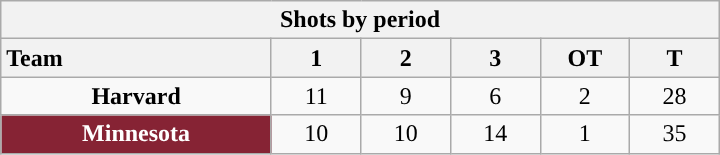<table class="wikitable" style="width:30em; text-align:right;">
<tr>
<th colspan=6>Shots by period</th>
</tr>
<tr>
<th style="width:10em; text-align:left;">Team</th>
<th style="width:3em;">1</th>
<th style="width:3em;">2</th>
<th style="width:3em;">3</th>
<th style="width:3em;">OT</th>
<th style="width:3em;">T</th>
</tr>
<tr>
<td align=center><strong>Harvard</strong></td>
<td align=center>11</td>
<td align=center>9</td>
<td align=center>6</td>
<td align=center>2</td>
<td align=center>28</td>
</tr>
<tr>
<td align=center style="color:white; background:#862334; "><strong>Minnesota</strong></td>
<td align=center>10</td>
<td align=center>10</td>
<td align=center>14</td>
<td align=center>1</td>
<td align=center>35</td>
</tr>
</table>
